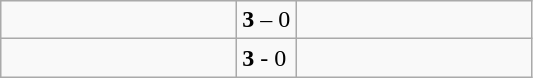<table class="wikitable">
<tr>
<td width=150></td>
<td><strong>3</strong> – 0</td>
<td width=150></td>
</tr>
<tr>
<td></td>
<td><strong>3</strong> - 0</td>
<td></td>
</tr>
</table>
